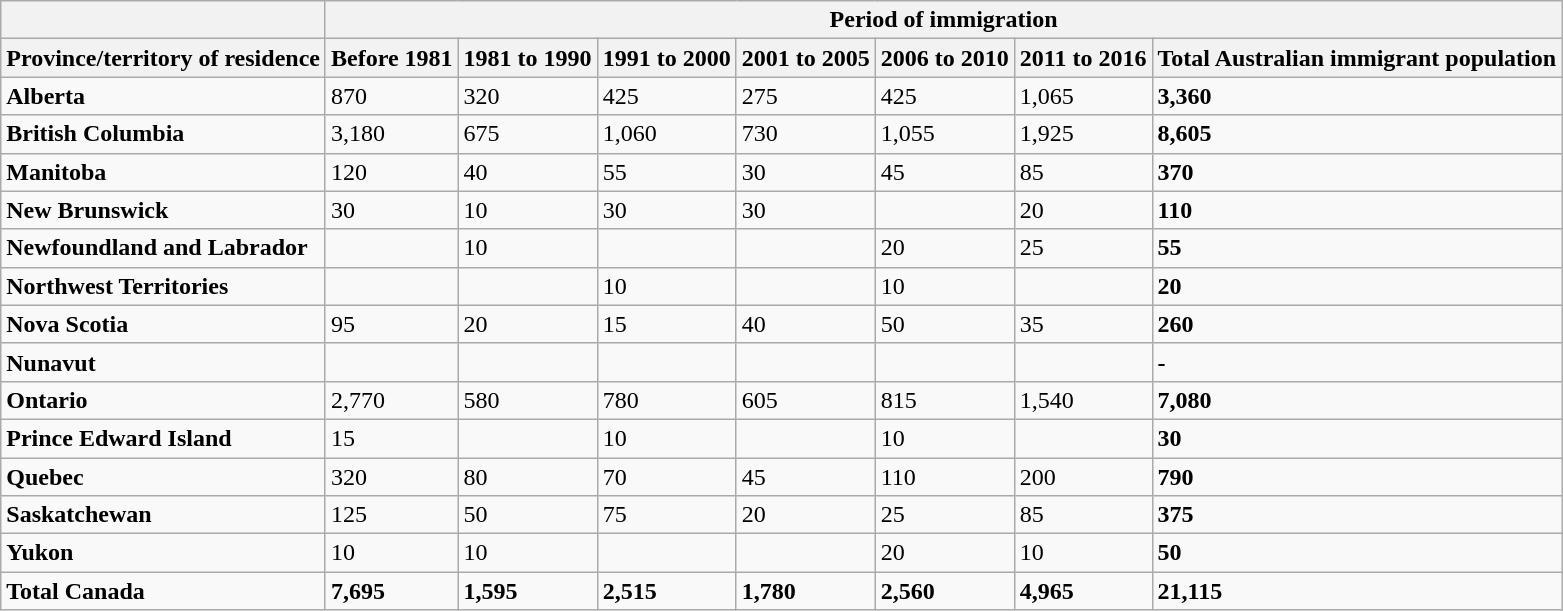<table class="wikitable sortable">
<tr>
<th></th>
<th colspan="7">Period of immigration</th>
</tr>
<tr>
<th>Province/territory of residence</th>
<th>Before 1981</th>
<th>1981 to 1990</th>
<th>1991 to 2000</th>
<th>2001 to 2005</th>
<th>2006 to 2010</th>
<th>2011 to 2016</th>
<th>Total Australian immigrant population</th>
</tr>
<tr>
<td><strong>Alberta</strong></td>
<td>870</td>
<td>320</td>
<td>425</td>
<td>275</td>
<td>425</td>
<td>1,065</td>
<td><strong>3,360</strong></td>
</tr>
<tr>
<td><strong>British Columbia</strong></td>
<td>3,180</td>
<td>675</td>
<td>1,060</td>
<td>730</td>
<td>1,055</td>
<td>1,925</td>
<td><strong>8,605</strong></td>
</tr>
<tr>
<td><strong>Manitoba</strong></td>
<td>120</td>
<td>40</td>
<td>55</td>
<td>30</td>
<td>45</td>
<td>85</td>
<td><strong>370</strong></td>
</tr>
<tr>
<td><strong>New Brunswick</strong></td>
<td>30</td>
<td>10</td>
<td>30</td>
<td>30</td>
<td></td>
<td>20</td>
<td><strong>110</strong></td>
</tr>
<tr>
<td><strong>Newfoundland and Labrador</strong></td>
<td></td>
<td>10</td>
<td></td>
<td></td>
<td>20</td>
<td>25</td>
<td><strong>55</strong></td>
</tr>
<tr>
<td><strong>Northwest Territories</strong></td>
<td></td>
<td></td>
<td>10</td>
<td></td>
<td>10</td>
<td></td>
<td><strong>20</strong></td>
</tr>
<tr>
<td><strong>Nova Scotia</strong></td>
<td>95</td>
<td>20</td>
<td>15</td>
<td>40</td>
<td>50</td>
<td>35</td>
<td><strong>260</strong></td>
</tr>
<tr>
<td><strong>Nunavut</strong></td>
<td></td>
<td></td>
<td></td>
<td></td>
<td></td>
<td></td>
<td><strong>-</strong></td>
</tr>
<tr>
<td><strong>Ontario</strong></td>
<td>2,770</td>
<td>580</td>
<td>780</td>
<td>605</td>
<td>815</td>
<td>1,540</td>
<td><strong>7,080</strong></td>
</tr>
<tr>
<td><strong>Prince Edward Island</strong></td>
<td>15</td>
<td></td>
<td>10</td>
<td></td>
<td>10</td>
<td></td>
<td><strong>30</strong></td>
</tr>
<tr>
<td><strong>Quebec</strong></td>
<td>320</td>
<td>80</td>
<td>70</td>
<td>45</td>
<td>110</td>
<td>200</td>
<td><strong>790</strong></td>
</tr>
<tr>
<td><strong>Saskatchewan</strong></td>
<td>125</td>
<td>50</td>
<td>75</td>
<td>20</td>
<td>25</td>
<td>85</td>
<td><strong>375</strong></td>
</tr>
<tr>
<td><strong>Yukon</strong></td>
<td>10</td>
<td>10</td>
<td></td>
<td></td>
<td>20</td>
<td>10</td>
<td><strong>50</strong></td>
</tr>
<tr>
<td><strong>Total Canada</strong></td>
<td><strong>7,695</strong></td>
<td><strong>1,595</strong></td>
<td><strong>2,515</strong></td>
<td><strong>1,780</strong></td>
<td><strong>2,560</strong></td>
<td><strong>4,965</strong></td>
<td><strong>21,115</strong></td>
</tr>
</table>
